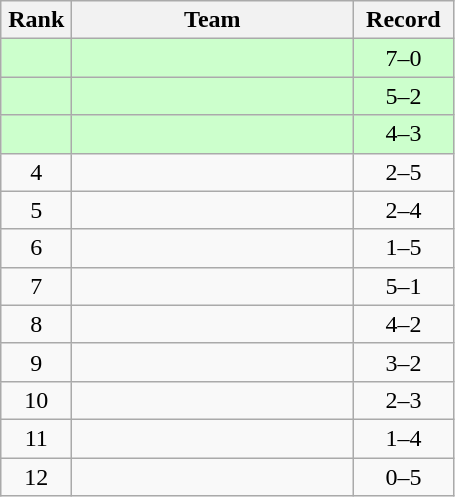<table class="wikitable" style="text-align: center;">
<tr>
<th width=40>Rank</th>
<th width=180>Team</th>
<th width=60>Record</th>
</tr>
<tr bgcolor="#ccffcc">
<td></td>
<td align="left"></td>
<td>7–0</td>
</tr>
<tr bgcolor="#ccffcc">
<td></td>
<td align="left"></td>
<td>5–2</td>
</tr>
<tr bgcolor="#ccffcc">
<td></td>
<td align="left"></td>
<td>4–3</td>
</tr>
<tr>
<td>4</td>
<td align="left"></td>
<td>2–5</td>
</tr>
<tr>
<td>5</td>
<td align="left"></td>
<td>2–4</td>
</tr>
<tr>
<td>6</td>
<td align="left"></td>
<td>1–5</td>
</tr>
<tr>
<td>7</td>
<td align="left"></td>
<td>5–1</td>
</tr>
<tr>
<td>8</td>
<td align="left"></td>
<td>4–2</td>
</tr>
<tr>
<td>9</td>
<td align="left"></td>
<td>3–2</td>
</tr>
<tr>
<td>10</td>
<td align="left"></td>
<td>2–3</td>
</tr>
<tr>
<td>11</td>
<td align="left"></td>
<td>1–4</td>
</tr>
<tr>
<td>12</td>
<td align="left"></td>
<td>0–5</td>
</tr>
</table>
